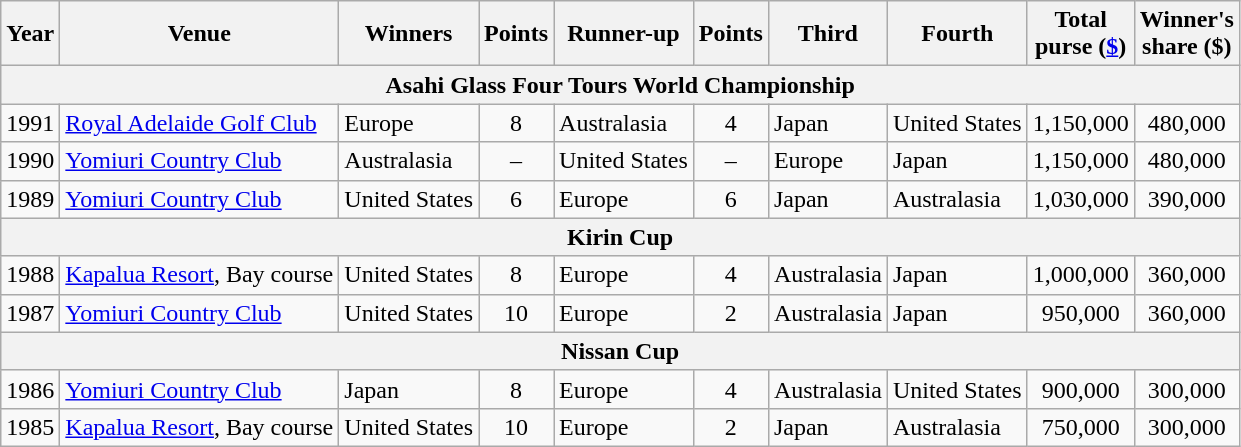<table class="wikitable">
<tr>
<th>Year</th>
<th>Venue</th>
<th>Winners</th>
<th>Points</th>
<th>Runner-up</th>
<th>Points</th>
<th>Third</th>
<th>Fourth</th>
<th>Total<br>purse  (<a href='#'>$</a>)</th>
<th>Winner's<br>share ($)</th>
</tr>
<tr>
<th colspan=10>Asahi Glass Four Tours World Championship</th>
</tr>
<tr>
<td>1991</td>
<td><a href='#'>Royal Adelaide Golf Club</a></td>
<td>Europe</td>
<td align=center>8</td>
<td>Australasia</td>
<td align=center>4</td>
<td>Japan</td>
<td>United States</td>
<td align=center>1,150,000</td>
<td align=center>480,000</td>
</tr>
<tr>
<td>1990</td>
<td><a href='#'>Yomiuri Country Club</a></td>
<td>Australasia</td>
<td align=center>–</td>
<td>United States</td>
<td align=center>–</td>
<td>Europe</td>
<td>Japan</td>
<td align=center>1,150,000</td>
<td align=center>480,000</td>
</tr>
<tr>
<td>1989</td>
<td><a href='#'>Yomiuri Country Club</a></td>
<td>United States</td>
<td align=center>6</td>
<td>Europe</td>
<td align=center>6</td>
<td>Japan</td>
<td>Australasia</td>
<td align=center>1,030,000</td>
<td align=center>390,000</td>
</tr>
<tr>
<th colspan=10>Kirin Cup</th>
</tr>
<tr>
<td>1988</td>
<td><a href='#'>Kapalua Resort</a>, Bay course</td>
<td>United States</td>
<td align=center>8</td>
<td>Europe</td>
<td align=center>4</td>
<td>Australasia</td>
<td>Japan</td>
<td align=center>1,000,000</td>
<td align=center>360,000</td>
</tr>
<tr>
<td>1987</td>
<td><a href='#'>Yomiuri Country Club</a></td>
<td>United States</td>
<td align=center>10</td>
<td>Europe</td>
<td align=center>2</td>
<td>Australasia</td>
<td>Japan</td>
<td align=center>950,000</td>
<td align=center>360,000</td>
</tr>
<tr>
<th colspan=10>Nissan Cup</th>
</tr>
<tr>
<td>1986</td>
<td><a href='#'>Yomiuri Country Club</a></td>
<td>Japan</td>
<td align=center>8</td>
<td>Europe</td>
<td align=center>4</td>
<td>Australasia</td>
<td>United States</td>
<td align=center>900,000</td>
<td align=center>300,000</td>
</tr>
<tr>
<td>1985</td>
<td><a href='#'>Kapalua Resort</a>, Bay course</td>
<td>United States</td>
<td align=center>10</td>
<td>Europe</td>
<td align=center>2</td>
<td>Japan</td>
<td>Australasia</td>
<td align=center>750,000</td>
<td align=center>300,000</td>
</tr>
</table>
